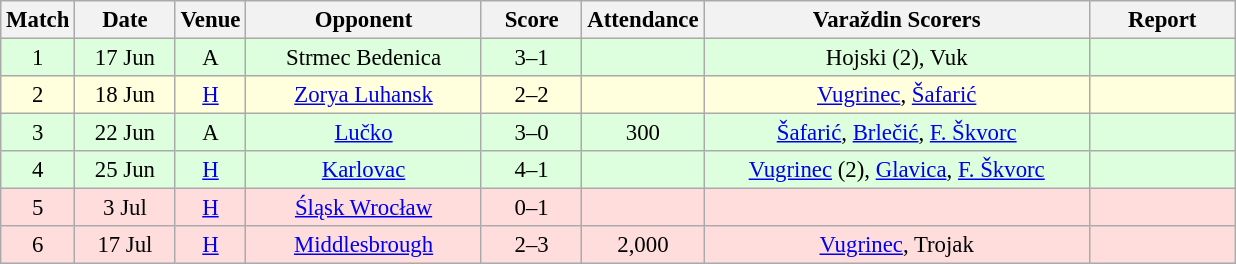<table class="wikitable sortable" style="text-align: center; font-size:95%;">
<tr>
<th width="30">Match</th>
<th width="60">Date<br></th>
<th width="20">Venue<br></th>
<th width="150">Opponent<br></th>
<th width="60">Score<br></th>
<th width="40">Attendance<br></th>
<th width="250">Varaždin Scorers</th>
<th width="90" class="unsortable">Report</th>
</tr>
<tr bgcolor="#ddffdd">
<td>1</td>
<td>17 Jun</td>
<td>A</td>
<td>Strmec Bedenica</td>
<td>3–1</td>
<td></td>
<td>Hojski (2), Vuk</td>
<td></td>
</tr>
<tr bgcolor="#ffffdd">
<td>2</td>
<td>18 Jun</td>
<td><a href='#'>H</a></td>
<td><a href='#'>Zorya Luhansk</a> </td>
<td>2–2</td>
<td></td>
<td><a href='#'>Vugrinec</a>, <a href='#'>Šafarić</a></td>
<td></td>
</tr>
<tr bgcolor="#ddffdd">
<td>3</td>
<td>22 Jun</td>
<td>A</td>
<td><a href='#'>Lučko</a></td>
<td>3–0</td>
<td>300</td>
<td><a href='#'>Šafarić</a>, <a href='#'>Brlečić</a>, <a href='#'>F. Škvorc</a></td>
<td></td>
</tr>
<tr bgcolor="#ddffdd">
<td>4</td>
<td>25 Jun</td>
<td><a href='#'>H</a></td>
<td><a href='#'>Karlovac</a></td>
<td>4–1</td>
<td></td>
<td><a href='#'>Vugrinec</a> (2), <a href='#'>Glavica</a>, <a href='#'>F. Škvorc</a></td>
<td></td>
</tr>
<tr bgcolor="#ffdddd">
<td>5</td>
<td>3 Jul</td>
<td><a href='#'>H</a></td>
<td><a href='#'>Śląsk Wrocław</a> </td>
<td>0–1</td>
<td></td>
<td></td>
<td></td>
</tr>
<tr bgcolor="#ffdddd">
<td>6</td>
<td>17 Jul</td>
<td><a href='#'>H</a></td>
<td><a href='#'>Middlesbrough</a> </td>
<td>2–3</td>
<td>2,000</td>
<td><a href='#'>Vugrinec</a>, Trojak</td>
<td></td>
</tr>
</table>
